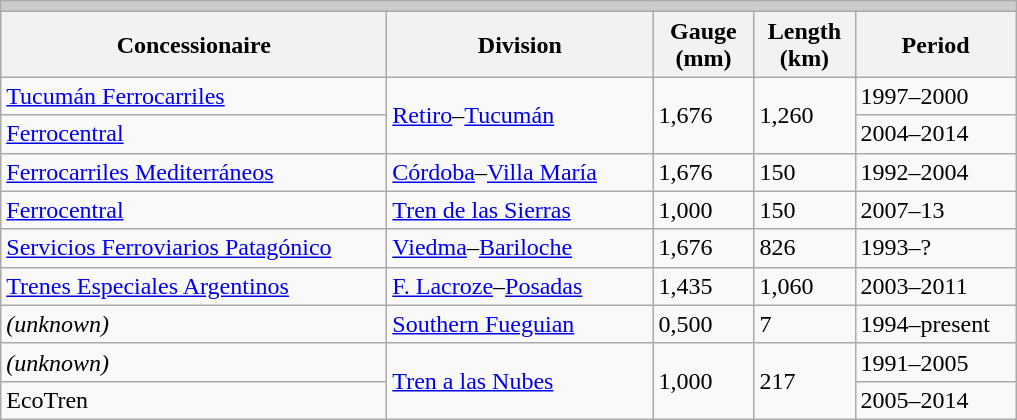<table class="wikitable sortable" style="text-align:left">
<tr>
<td colspan="5" style= "background: #cccccc; color: #00000"></td>
</tr>
<tr>
<th width=250px>Concessionaire</th>
<th width=170px>Division</th>
<th width=60px>Gauge (mm)</th>
<th width=60px>Length (km)</th>
<th width=100px>Period</th>
</tr>
<tr>
<td><a href='#'>Tucumán Ferrocarriles</a></td>
<td rowspan=2><a href='#'>Retiro</a>–<a href='#'>Tucumán</a></td>
<td rowspan=2>1,676</td>
<td rowspan=2>1,260</td>
<td>1997–2000</td>
</tr>
<tr>
<td><a href='#'>Ferrocentral</a> </td>
<td>2004–2014</td>
</tr>
<tr>
<td><a href='#'>Ferrocarriles Mediterráneos</a></td>
<td><a href='#'>Córdoba</a>–<a href='#'>Villa María</a></td>
<td>1,676</td>
<td>150</td>
<td>1992–2004</td>
</tr>
<tr>
<td><a href='#'>Ferrocentral</a></td>
<td><a href='#'>Tren de las Sierras</a></td>
<td>1,000</td>
<td>150</td>
<td>2007–13</td>
</tr>
<tr>
<td><a href='#'>Servicios Ferroviarios Patagónico</a></td>
<td><a href='#'>Viedma</a>–<a href='#'>Bariloche</a></td>
<td>1,676</td>
<td>826</td>
<td>1993–?</td>
</tr>
<tr>
<td><a href='#'>Trenes Especiales Argentinos</a></td>
<td><a href='#'>F. Lacroze</a>–<a href='#'>Posadas</a></td>
<td>1,435</td>
<td>1,060</td>
<td>2003–2011</td>
</tr>
<tr>
<td><em>(unknown)</em></td>
<td><a href='#'>Southern Fueguian</a> </td>
<td>0,500</td>
<td>7</td>
<td>1994–present</td>
</tr>
<tr>
<td><em>(unknown)</em></td>
<td rowspan=2><a href='#'>Tren a las Nubes</a> </td>
<td rowspan=2>1,000</td>
<td rowspan=2>217</td>
<td>1991–2005</td>
</tr>
<tr>
<td>EcoTren</td>
<td>2005–2014</td>
</tr>
</table>
